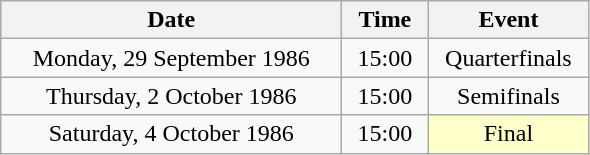<table class = "wikitable" style="text-align:center;">
<tr>
<th width=220>Date</th>
<th width=50>Time</th>
<th width=100>Event</th>
</tr>
<tr>
<td>Monday, 29 September 1986</td>
<td>15:00</td>
<td>Quarterfinals</td>
</tr>
<tr>
<td>Thursday, 2 October 1986</td>
<td>15:00</td>
<td>Semifinals</td>
</tr>
<tr>
<td>Saturday, 4 October 1986</td>
<td>15:00</td>
<td bgcolor=ffffcc>Final</td>
</tr>
</table>
